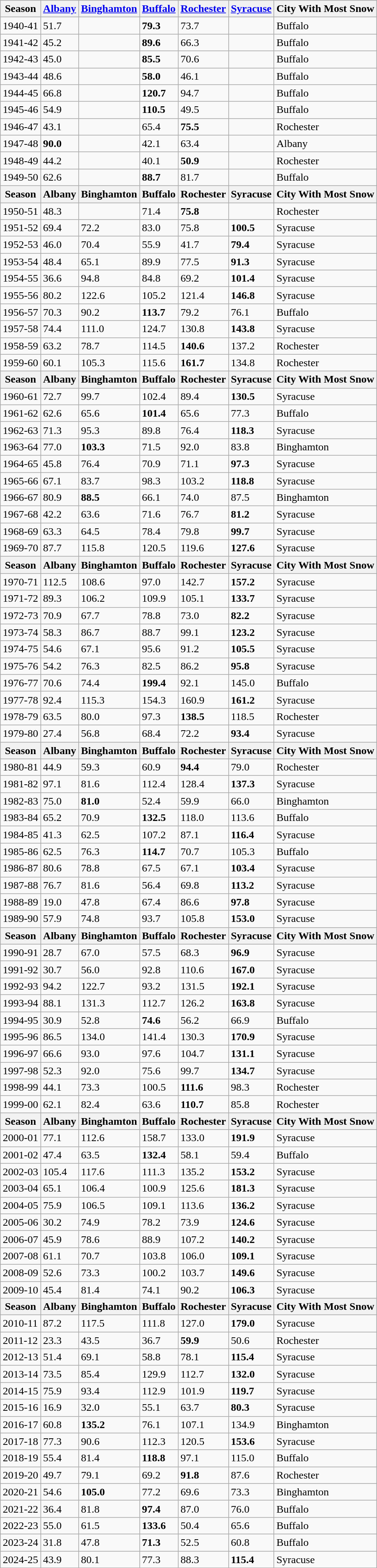<table class="wikitable">
<tr>
<th>Season</th>
<th><a href='#'>Albany</a></th>
<th><a href='#'>Binghamton</a></th>
<th><a href='#'>Buffalo</a></th>
<th><a href='#'>Rochester</a></th>
<th><a href='#'>Syracuse</a></th>
<th>City With Most Snow</th>
</tr>
<tr>
<td>1940-41</td>
<td>51.7</td>
<td></td>
<td><strong>79.3</strong></td>
<td>73.7</td>
<td></td>
<td>Buffalo</td>
</tr>
<tr>
<td>1941-42</td>
<td>45.2</td>
<td></td>
<td><strong>89.6</strong></td>
<td>66.3</td>
<td></td>
<td>Buffalo</td>
</tr>
<tr>
<td>1942-43</td>
<td>45.0</td>
<td></td>
<td><strong>85.5</strong></td>
<td>70.6</td>
<td></td>
<td>Buffalo</td>
</tr>
<tr>
<td>1943-44</td>
<td>48.6</td>
<td></td>
<td><strong>58.0</strong></td>
<td>46.1</td>
<td></td>
<td>Buffalo</td>
</tr>
<tr>
<td>1944-45</td>
<td>66.8</td>
<td></td>
<td><strong>120.7</strong></td>
<td>94.7</td>
<td></td>
<td>Buffalo</td>
</tr>
<tr>
<td>1945-46</td>
<td>54.9</td>
<td></td>
<td><strong>110.5</strong></td>
<td>49.5</td>
<td></td>
<td>Buffalo</td>
</tr>
<tr>
<td>1946-47</td>
<td>43.1</td>
<td></td>
<td>65.4</td>
<td><strong>75.5</strong></td>
<td></td>
<td>Rochester</td>
</tr>
<tr>
<td>1947-48</td>
<td><strong>90.0</strong></td>
<td></td>
<td>42.1</td>
<td>63.4</td>
<td></td>
<td>Albany</td>
</tr>
<tr>
<td>1948-49</td>
<td>44.2</td>
<td></td>
<td>40.1</td>
<td><strong>50.9</strong></td>
<td></td>
<td>Rochester</td>
</tr>
<tr>
<td>1949-50</td>
<td>62.6</td>
<td></td>
<td><strong>88.7</strong></td>
<td>81.7</td>
<td></td>
<td>Buffalo</td>
</tr>
<tr>
<th>Season</th>
<th><strong>Albany</strong></th>
<th><strong>Binghamton</strong></th>
<th><strong>Buffalo</strong></th>
<th><strong>Rochester</strong></th>
<th><strong>Syracuse</strong></th>
<th>City With Most Snow</th>
</tr>
<tr>
<td>1950-51</td>
<td>48.3</td>
<td></td>
<td>71.4</td>
<td><strong>75.8</strong></td>
<td></td>
<td>Rochester</td>
</tr>
<tr>
<td>1951-52</td>
<td>69.4</td>
<td>72.2</td>
<td>83.0</td>
<td>75.8</td>
<td><strong>100.5</strong></td>
<td>Syracuse</td>
</tr>
<tr>
<td>1952-53</td>
<td>46.0</td>
<td>70.4</td>
<td>55.9</td>
<td>41.7</td>
<td><strong>79.4</strong></td>
<td>Syracuse</td>
</tr>
<tr>
<td>1953-54</td>
<td>48.4</td>
<td>65.1</td>
<td>89.9</td>
<td>77.5</td>
<td><strong>91.3</strong></td>
<td>Syracuse</td>
</tr>
<tr>
<td>1954-55</td>
<td>36.6</td>
<td>94.8</td>
<td>84.8</td>
<td>69.2</td>
<td><strong>101.4</strong></td>
<td>Syracuse</td>
</tr>
<tr>
<td>1955-56</td>
<td>80.2</td>
<td>122.6</td>
<td>105.2</td>
<td>121.4</td>
<td><strong>146.8</strong></td>
<td>Syracuse</td>
</tr>
<tr>
<td>1956-57</td>
<td>70.3</td>
<td>90.2</td>
<td><strong>113.7</strong></td>
<td>79.2</td>
<td>76.1</td>
<td>Buffalo</td>
</tr>
<tr>
<td>1957-58</td>
<td>74.4</td>
<td>111.0</td>
<td>124.7</td>
<td>130.8</td>
<td><strong>143.8</strong></td>
<td>Syracuse</td>
</tr>
<tr>
<td>1958-59</td>
<td>63.2</td>
<td>78.7</td>
<td>114.5</td>
<td><strong>140.6</strong></td>
<td>137.2</td>
<td>Rochester</td>
</tr>
<tr>
<td>1959-60</td>
<td>60.1</td>
<td>105.3</td>
<td>115.6</td>
<td><strong>161.7</strong></td>
<td>134.8</td>
<td>Rochester</td>
</tr>
<tr>
<th>Season</th>
<th><strong>Albany</strong></th>
<th><strong>Binghamton</strong></th>
<th><strong>Buffalo</strong></th>
<th><strong>Rochester</strong></th>
<th><strong>Syracuse</strong></th>
<th>City With Most Snow</th>
</tr>
<tr>
<td>1960-61</td>
<td>72.7</td>
<td>99.7</td>
<td>102.4</td>
<td>89.4</td>
<td><strong>130.5</strong></td>
<td>Syracuse</td>
</tr>
<tr>
<td>1961-62</td>
<td>62.6</td>
<td>65.6</td>
<td><strong>101.4</strong></td>
<td>65.6</td>
<td>77.3</td>
<td>Buffalo</td>
</tr>
<tr>
<td>1962-63</td>
<td>71.3</td>
<td>95.3</td>
<td>89.8</td>
<td>76.4</td>
<td><strong>118.3</strong></td>
<td>Syracuse</td>
</tr>
<tr>
<td>1963-64</td>
<td>77.0</td>
<td><strong>103.3</strong></td>
<td>71.5</td>
<td>92.0</td>
<td>83.8</td>
<td>Binghamton</td>
</tr>
<tr>
<td>1964-65</td>
<td>45.8</td>
<td>76.4</td>
<td>70.9</td>
<td>71.1</td>
<td><strong>97.3</strong></td>
<td>Syracuse</td>
</tr>
<tr>
<td>1965-66</td>
<td>67.1</td>
<td>83.7</td>
<td>98.3</td>
<td>103.2</td>
<td><strong>118.8</strong></td>
<td>Syracuse</td>
</tr>
<tr>
<td>1966-67</td>
<td>80.9</td>
<td><strong>88.5</strong></td>
<td>66.1</td>
<td>74.0</td>
<td>87.5</td>
<td>Binghamton</td>
</tr>
<tr>
<td>1967-68</td>
<td>42.2</td>
<td>63.6</td>
<td>71.6</td>
<td>76.7</td>
<td><strong>81.2</strong></td>
<td>Syracuse</td>
</tr>
<tr>
<td>1968-69</td>
<td>63.3</td>
<td>64.5</td>
<td>78.4</td>
<td>79.8</td>
<td><strong>99.7</strong></td>
<td>Syracuse</td>
</tr>
<tr>
<td>1969-70</td>
<td>87.7</td>
<td>115.8</td>
<td>120.5</td>
<td>119.6</td>
<td><strong>127.6</strong></td>
<td>Syracuse</td>
</tr>
<tr>
<th>Season</th>
<th><strong>Albany</strong></th>
<th><strong>Binghamton</strong></th>
<th><strong>Buffalo</strong></th>
<th><strong>Rochester</strong></th>
<th><strong>Syracuse</strong></th>
<th>City With Most Snow</th>
</tr>
<tr>
<td>1970-71</td>
<td>112.5</td>
<td>108.6</td>
<td>97.0</td>
<td>142.7</td>
<td><strong>157.2</strong></td>
<td>Syracuse</td>
</tr>
<tr>
<td>1971-72</td>
<td>89.3</td>
<td>106.2</td>
<td>109.9</td>
<td>105.1</td>
<td><strong>133.7</strong></td>
<td>Syracuse</td>
</tr>
<tr>
<td>1972-73</td>
<td>70.9</td>
<td>67.7</td>
<td>78.8</td>
<td>73.0</td>
<td><strong>82.2</strong></td>
<td>Syracuse</td>
</tr>
<tr>
<td>1973-74</td>
<td>58.3</td>
<td>86.7</td>
<td>88.7</td>
<td>99.1</td>
<td><strong>123.2</strong></td>
<td>Syracuse</td>
</tr>
<tr>
<td>1974-75</td>
<td>54.6</td>
<td>67.1</td>
<td>95.6</td>
<td>91.2</td>
<td><strong>105.5</strong></td>
<td>Syracuse</td>
</tr>
<tr>
<td>1975-76</td>
<td>54.2</td>
<td>76.3</td>
<td>82.5</td>
<td>86.2</td>
<td><strong>95.8</strong></td>
<td>Syracuse</td>
</tr>
<tr>
<td>1976-77</td>
<td>70.6</td>
<td>74.4</td>
<td><strong>199.4</strong></td>
<td>92.1</td>
<td>145.0</td>
<td>Buffalo</td>
</tr>
<tr>
<td>1977-78</td>
<td>92.4</td>
<td>115.3</td>
<td>154.3</td>
<td>160.9</td>
<td><strong>161.2</strong></td>
<td>Syracuse</td>
</tr>
<tr>
<td>1978-79</td>
<td>63.5</td>
<td>80.0</td>
<td>97.3</td>
<td><strong>138.5</strong></td>
<td>118.5</td>
<td>Rochester</td>
</tr>
<tr>
<td>1979-80</td>
<td>27.4</td>
<td>56.8</td>
<td>68.4</td>
<td>72.2</td>
<td><strong>93.4</strong></td>
<td>Syracuse</td>
</tr>
<tr>
<th>Season</th>
<th><strong>Albany</strong></th>
<th><strong>Binghamton</strong></th>
<th><strong>Buffalo</strong></th>
<th><strong>Rochester</strong></th>
<th><strong>Syracuse</strong></th>
<th>City With Most Snow</th>
</tr>
<tr>
<td>1980-81</td>
<td>44.9</td>
<td>59.3</td>
<td>60.9</td>
<td><strong>94.4</strong></td>
<td>79.0</td>
<td>Rochester</td>
</tr>
<tr>
<td>1981-82</td>
<td>97.1</td>
<td>81.6</td>
<td>112.4</td>
<td>128.4</td>
<td><strong>137.3</strong></td>
<td>Syracuse</td>
</tr>
<tr>
<td>1982-83</td>
<td>75.0</td>
<td><strong>81.0</strong></td>
<td>52.4</td>
<td>59.9</td>
<td>66.0</td>
<td>Binghamton</td>
</tr>
<tr>
<td>1983-84</td>
<td>65.2</td>
<td>70.9</td>
<td><strong>132.5</strong></td>
<td>118.0</td>
<td>113.6</td>
<td>Buffalo</td>
</tr>
<tr>
<td>1984-85</td>
<td>41.3</td>
<td>62.5</td>
<td>107.2</td>
<td>87.1</td>
<td><strong>116.4</strong></td>
<td>Syracuse</td>
</tr>
<tr>
<td>1985-86</td>
<td>62.5</td>
<td>76.3</td>
<td><strong>114.7</strong></td>
<td>70.7</td>
<td>105.3</td>
<td>Buffalo</td>
</tr>
<tr>
<td>1986-87</td>
<td>80.6</td>
<td>78.8</td>
<td>67.5</td>
<td>67.1</td>
<td><strong>103.4</strong></td>
<td>Syracuse</td>
</tr>
<tr>
<td>1987-88</td>
<td>76.7</td>
<td>81.6</td>
<td>56.4</td>
<td>69.8</td>
<td><strong>113.2</strong></td>
<td>Syracuse</td>
</tr>
<tr>
<td>1988-89</td>
<td>19.0</td>
<td>47.8</td>
<td>67.4</td>
<td>86.6</td>
<td><strong>97.8</strong></td>
<td>Syracuse</td>
</tr>
<tr>
<td>1989-90</td>
<td>57.9</td>
<td>74.8</td>
<td>93.7</td>
<td>105.8</td>
<td><strong>153.0</strong></td>
<td>Syracuse</td>
</tr>
<tr>
<th>Season</th>
<th><strong>Albany</strong></th>
<th><strong>Binghamton</strong></th>
<th><strong>Buffalo</strong></th>
<th><strong>Rochester</strong></th>
<th><strong>Syracuse</strong></th>
<th>City With Most Snow</th>
</tr>
<tr>
<td>1990-91</td>
<td>28.7</td>
<td>67.0</td>
<td>57.5</td>
<td>68.3</td>
<td><strong>96.9</strong></td>
<td>Syracuse</td>
</tr>
<tr>
<td>1991-92</td>
<td>30.7</td>
<td>56.0</td>
<td>92.8</td>
<td>110.6</td>
<td><strong>167.0</strong></td>
<td>Syracuse</td>
</tr>
<tr>
<td>1992-93</td>
<td>94.2</td>
<td>122.7</td>
<td>93.2</td>
<td>131.5</td>
<td><strong>192.1</strong></td>
<td>Syracuse</td>
</tr>
<tr>
<td>1993-94</td>
<td>88.1</td>
<td>131.3</td>
<td>112.7</td>
<td>126.2</td>
<td><strong>163.8</strong></td>
<td>Syracuse</td>
</tr>
<tr>
<td>1994-95</td>
<td>30.9</td>
<td>52.8</td>
<td><strong>74.6</strong></td>
<td>56.2</td>
<td>66.9</td>
<td>Buffalo</td>
</tr>
<tr>
<td>1995-96</td>
<td>86.5</td>
<td>134.0</td>
<td>141.4</td>
<td>130.3</td>
<td><strong>170.9</strong></td>
<td>Syracuse</td>
</tr>
<tr>
<td>1996-97</td>
<td>66.6</td>
<td>93.0</td>
<td>97.6</td>
<td>104.7</td>
<td><strong>131.1</strong></td>
<td>Syracuse</td>
</tr>
<tr>
<td>1997-98</td>
<td>52.3</td>
<td>92.0</td>
<td>75.6</td>
<td>99.7</td>
<td><strong>134.7</strong></td>
<td>Syracuse</td>
</tr>
<tr>
<td>1998-99</td>
<td>44.1</td>
<td>73.3</td>
<td>100.5</td>
<td><strong>111.6</strong></td>
<td>98.3</td>
<td>Rochester</td>
</tr>
<tr>
<td>1999-00</td>
<td>62.1</td>
<td>82.4</td>
<td>63.6</td>
<td><strong>110.7</strong></td>
<td>85.8</td>
<td>Rochester</td>
</tr>
<tr>
<th>Season</th>
<th><strong>Albany</strong></th>
<th><strong>Binghamton</strong></th>
<th><strong>Buffalo</strong></th>
<th><strong>Rochester</strong></th>
<th><strong>Syracuse</strong></th>
<th>City With Most Snow</th>
</tr>
<tr>
<td>2000-01</td>
<td>77.1</td>
<td>112.6</td>
<td>158.7</td>
<td>133.0</td>
<td><strong>191.9</strong></td>
<td>Syracuse</td>
</tr>
<tr>
<td>2001-02</td>
<td>47.4</td>
<td>63.5</td>
<td><strong>132.4</strong></td>
<td>58.1</td>
<td>59.4</td>
<td>Buffalo</td>
</tr>
<tr>
<td>2002-03</td>
<td>105.4</td>
<td>117.6</td>
<td>111.3</td>
<td>135.2</td>
<td><strong>153.2</strong></td>
<td>Syracuse</td>
</tr>
<tr>
<td>2003-04</td>
<td>65.1</td>
<td>106.4</td>
<td>100.9</td>
<td>125.6</td>
<td><strong>181.3</strong></td>
<td>Syracuse</td>
</tr>
<tr>
<td>2004-05</td>
<td>75.9</td>
<td>106.5</td>
<td>109.1</td>
<td>113.6</td>
<td><strong>136.2</strong></td>
<td>Syracuse</td>
</tr>
<tr>
<td>2005-06</td>
<td>30.2</td>
<td>74.9</td>
<td>78.2</td>
<td>73.9</td>
<td><strong>124.6</strong></td>
<td>Syracuse</td>
</tr>
<tr>
<td>2006-07</td>
<td>45.9</td>
<td>78.6</td>
<td>88.9</td>
<td>107.2</td>
<td><strong>140.2</strong></td>
<td>Syracuse</td>
</tr>
<tr>
<td>2007-08</td>
<td>61.1</td>
<td>70.7</td>
<td>103.8</td>
<td>106.0</td>
<td><strong>109.1</strong></td>
<td>Syracuse</td>
</tr>
<tr>
<td>2008-09</td>
<td>52.6</td>
<td>73.3</td>
<td>100.2</td>
<td>103.7</td>
<td><strong>149.6</strong></td>
<td>Syracuse</td>
</tr>
<tr>
<td>2009-10</td>
<td>45.4</td>
<td>81.4</td>
<td>74.1</td>
<td>90.2</td>
<td><strong>106.3</strong></td>
<td>Syracuse</td>
</tr>
<tr>
<th>Season</th>
<th><strong>Albany</strong></th>
<th><strong>Binghamton</strong></th>
<th><strong>Buffalo</strong></th>
<th><strong>Rochester</strong></th>
<th><strong>Syracuse</strong></th>
<th>City With Most Snow</th>
</tr>
<tr>
<td>2010-11</td>
<td>87.2</td>
<td>117.5</td>
<td>111.8</td>
<td>127.0</td>
<td><strong>179.0</strong></td>
<td>Syracuse</td>
</tr>
<tr>
<td>2011-12</td>
<td>23.3</td>
<td>43.5</td>
<td>36.7</td>
<td><strong>59.9</strong></td>
<td>50.6</td>
<td>Rochester</td>
</tr>
<tr>
<td>2012-13</td>
<td>51.4</td>
<td>69.1</td>
<td>58.8</td>
<td>78.1</td>
<td><strong>115.4</strong></td>
<td>Syracuse</td>
</tr>
<tr>
<td>2013-14</td>
<td>73.5</td>
<td>85.4</td>
<td>129.9</td>
<td>112.7</td>
<td><strong>132.0</strong></td>
<td>Syracuse</td>
</tr>
<tr>
<td>2014-15</td>
<td>75.9</td>
<td>93.4</td>
<td>112.9</td>
<td>101.9</td>
<td><strong>119.7</strong></td>
<td>Syracuse</td>
</tr>
<tr>
<td>2015-16</td>
<td>16.9</td>
<td>32.0</td>
<td>55.1</td>
<td>63.7</td>
<td><strong>80.3</strong></td>
<td>Syracuse</td>
</tr>
<tr>
<td>2016-17</td>
<td>60.8</td>
<td><strong>135.2</strong></td>
<td>76.1</td>
<td>107.1</td>
<td>134.9</td>
<td>Binghamton</td>
</tr>
<tr>
<td>2017-18</td>
<td>77.3</td>
<td>90.6</td>
<td>112.3</td>
<td>120.5</td>
<td><strong>153.6</strong></td>
<td>Syracuse</td>
</tr>
<tr>
<td>2018-19</td>
<td>55.4</td>
<td>81.4</td>
<td><strong>118.8</strong></td>
<td>97.1</td>
<td>115.0</td>
<td>Buffalo</td>
</tr>
<tr>
<td>2019-20</td>
<td>49.7</td>
<td>79.1</td>
<td>69.2</td>
<td><strong>91.8</strong></td>
<td>87.6</td>
<td>Rochester</td>
</tr>
<tr>
<td>2020-21</td>
<td>54.6</td>
<td><strong>105.0</strong></td>
<td>77.2</td>
<td>69.6</td>
<td>73.3</td>
<td>Binghamton</td>
</tr>
<tr>
<td>2021-22</td>
<td>36.4</td>
<td>81.8</td>
<td><strong>97.4</strong></td>
<td>87.0</td>
<td>76.0</td>
<td>Buffalo</td>
</tr>
<tr>
<td>2022-23</td>
<td>55.0</td>
<td>61.5</td>
<td><strong>133.6</strong></td>
<td>50.4</td>
<td>65.6</td>
<td>Buffalo</td>
</tr>
<tr>
<td>2023-24</td>
<td>31.8</td>
<td>47.8</td>
<td><strong>71.3</strong></td>
<td>52.5</td>
<td>60.8</td>
<td>Buffalo</td>
</tr>
<tr>
<td>2024-25</td>
<td>43.9</td>
<td>80.1</td>
<td>77.3</td>
<td>88.3</td>
<td><strong>115.4</strong></td>
<td>Syracuse</td>
</tr>
</table>
